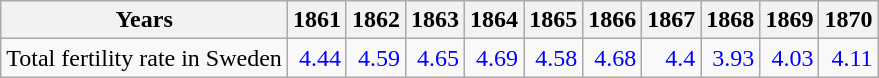<table class="wikitable " style="text-align:right">
<tr>
<th>Years</th>
<th>1861</th>
<th>1862</th>
<th>1863</th>
<th>1864</th>
<th>1865</th>
<th>1866</th>
<th>1867</th>
<th>1868</th>
<th>1869</th>
<th>1870</th>
</tr>
<tr>
<td style="text-align:left;">Total fertility rate in Sweden</td>
<td style="text-align:right; color:blue;">4.44</td>
<td style="text-align:right; color:blue;">4.59</td>
<td style="text-align:right; color:blue;">4.65</td>
<td style="text-align:right; color:blue;">4.69</td>
<td style="text-align:right; color:blue;">4.58</td>
<td style="text-align:right; color:blue;">4.68</td>
<td style="text-align:right; color:blue;">4.4</td>
<td style="text-align:right; color:blue;">3.93</td>
<td style="text-align:right; color:blue;">4.03</td>
<td style="text-align:right; color:blue;">4.11</td>
</tr>
</table>
